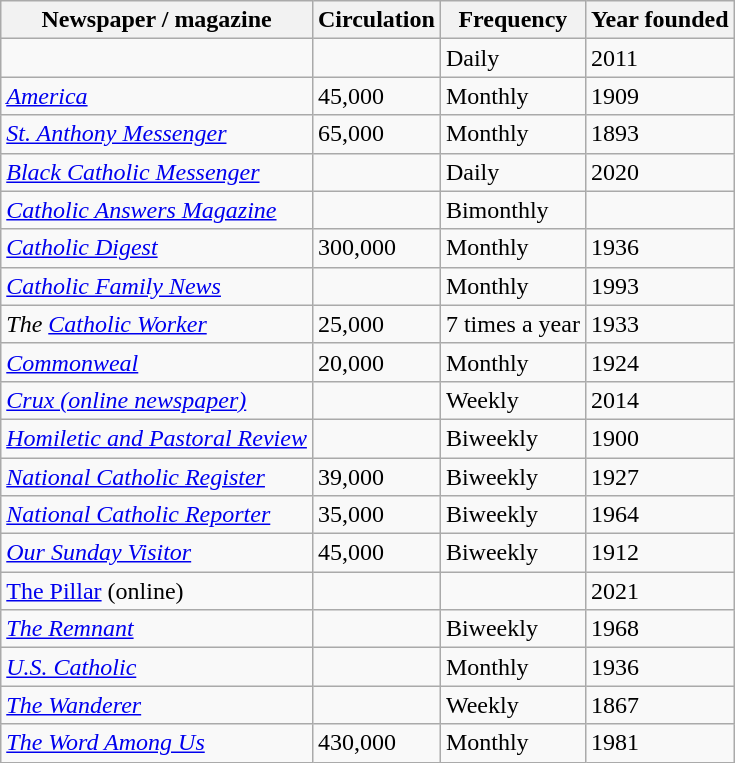<table class="wikitable">
<tr>
<th>Newspaper / magazine</th>
<th>Circulation</th>
<th>Frequency</th>
<th>Year founded</th>
</tr>
<tr>
<td></td>
<td></td>
<td>Daily</td>
<td>2011</td>
</tr>
<tr>
<td><a href='#'><em>America</em></a></td>
<td>45,000</td>
<td>Monthly</td>
<td>1909</td>
</tr>
<tr>
<td><em><a href='#'>St. Anthony Messenger</a></em></td>
<td>65,000</td>
<td>Monthly</td>
<td>1893</td>
</tr>
<tr>
<td><em><a href='#'>Black Catholic Messenger</a></em></td>
<td></td>
<td>Daily</td>
<td>2020</td>
</tr>
<tr>
<td><em><a href='#'>Catholic Answers Magazine</a></em></td>
<td></td>
<td>Bimonthly</td>
<td></td>
</tr>
<tr>
<td><em><a href='#'>Catholic Digest</a></em></td>
<td>300,000</td>
<td>Monthly</td>
<td>1936</td>
</tr>
<tr>
<td><em><a href='#'>Catholic Family News</a></em></td>
<td></td>
<td>Monthly</td>
<td>1993</td>
</tr>
<tr>
<td><em>The <a href='#'>Catholic Worker</a></em></td>
<td>25,000</td>
<td>7 times a year</td>
<td>1933</td>
</tr>
<tr>
<td><em><a href='#'>Commonweal</a></em></td>
<td>20,000</td>
<td>Monthly</td>
<td>1924</td>
</tr>
<tr>
<td><em><a href='#'>Crux (online newspaper)</a></em></td>
<td></td>
<td>Weekly</td>
<td>2014</td>
</tr>
<tr>
<td><em><a href='#'>Homiletic and Pastoral Review</a></em></td>
<td></td>
<td>Biweekly</td>
<td>1900</td>
</tr>
<tr>
<td><em><a href='#'>National Catholic Register</a></em></td>
<td>39,000</td>
<td>Biweekly</td>
<td>1927</td>
</tr>
<tr>
<td><em><a href='#'>National Catholic Reporter</a></em></td>
<td>35,000</td>
<td>Biweekly</td>
<td>1964</td>
</tr>
<tr>
<td><em><a href='#'>Our Sunday Visitor</a></em></td>
<td>45,000</td>
<td>Biweekly</td>
<td>1912</td>
</tr>
<tr>
<td><a href='#'>The Pillar</a> (online)</td>
<td></td>
<td></td>
<td>2021</td>
</tr>
<tr>
<td><a href='#'><em>The Remnant</em></a></td>
<td></td>
<td>Biweekly</td>
<td>1968</td>
</tr>
<tr>
<td><em><a href='#'>U.S. Catholic</a></em></td>
<td></td>
<td>Monthly</td>
<td>1936</td>
</tr>
<tr>
<td><em><a href='#'>The Wanderer</a></em></td>
<td></td>
<td>Weekly</td>
<td>1867</td>
</tr>
<tr>
<td><em><a href='#'>The Word Among Us</a></em></td>
<td>430,000</td>
<td>Monthly</td>
<td>1981</td>
</tr>
</table>
